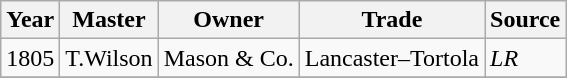<table class="wikitable">
<tr>
<th>Year</th>
<th>Master</th>
<th>Owner</th>
<th>Trade</th>
<th>Source</th>
</tr>
<tr>
<td>1805</td>
<td>T.Wilson</td>
<td>Mason & Co.</td>
<td>Lancaster–Tortola</td>
<td><em>LR</em></td>
</tr>
<tr>
</tr>
</table>
